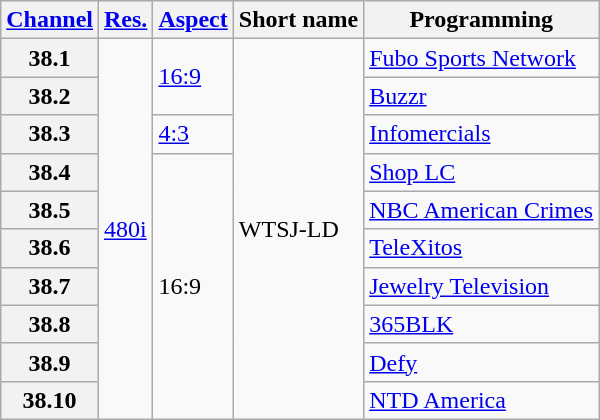<table class="wikitable">
<tr>
<th scope = "col"><a href='#'>Channel</a></th>
<th scope = "col"><a href='#'>Res.</a></th>
<th scope = "col"><a href='#'>Aspect</a></th>
<th scope = "col">Short name</th>
<th scope = "col">Programming</th>
</tr>
<tr>
<th scope = "row">38.1</th>
<td rowspan="10"><a href='#'>480i</a></td>
<td rowspan="2"><a href='#'>16:9</a></td>
<td rowspan="10">WTSJ-LD</td>
<td><a href='#'>Fubo Sports Network</a></td>
</tr>
<tr>
<th scope = "row">38.2</th>
<td><a href='#'>Buzzr</a></td>
</tr>
<tr>
<th scope = "row">38.3</th>
<td><a href='#'>4:3</a></td>
<td><a href='#'>Infomercials</a></td>
</tr>
<tr>
<th scope = "row">38.4</th>
<td rowspan="7">16:9</td>
<td><a href='#'>Shop LC</a></td>
</tr>
<tr>
<th scope = "row">38.5</th>
<td><a href='#'>NBC American Crimes</a></td>
</tr>
<tr>
<th scope = "row">38.6</th>
<td><a href='#'>TeleXitos</a></td>
</tr>
<tr>
<th scope = "row">38.7</th>
<td><a href='#'>Jewelry Television</a></td>
</tr>
<tr>
<th scope = "row">38.8</th>
<td><a href='#'>365BLK</a></td>
</tr>
<tr>
<th scope = "row">38.9</th>
<td><a href='#'>Defy</a></td>
</tr>
<tr>
<th scope = "row">38.10</th>
<td><a href='#'>NTD America</a></td>
</tr>
</table>
